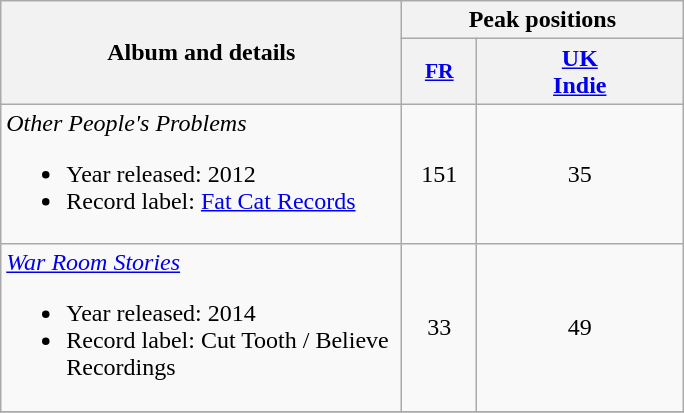<table class="wikitable">
<tr>
<th align="center" rowspan="2" width="260">Album and details</th>
<th align="center" colspan="2" width="180">Peak positions</th>
</tr>
<tr>
<th scope="col" style="width:3em;font-size:90%;"><a href='#'>FR</a><br></th>
<th><a href='#'>UK<br>Indie</a><br></th>
</tr>
<tr>
<td><em>Other People's Problems</em><br><ul><li>Year released: 2012</li><li>Record label: <a href='#'>Fat Cat Records</a></li></ul></td>
<td style="text-align:center;">151</td>
<td style="text-align:center;">35</td>
</tr>
<tr>
<td><em><a href='#'>War Room Stories</a></em><br><ul><li>Year released: 2014</li><li>Record label: Cut Tooth / Believe Recordings</li></ul></td>
<td style="text-align:center;">33</td>
<td style="text-align:center;">49</td>
</tr>
<tr>
</tr>
</table>
